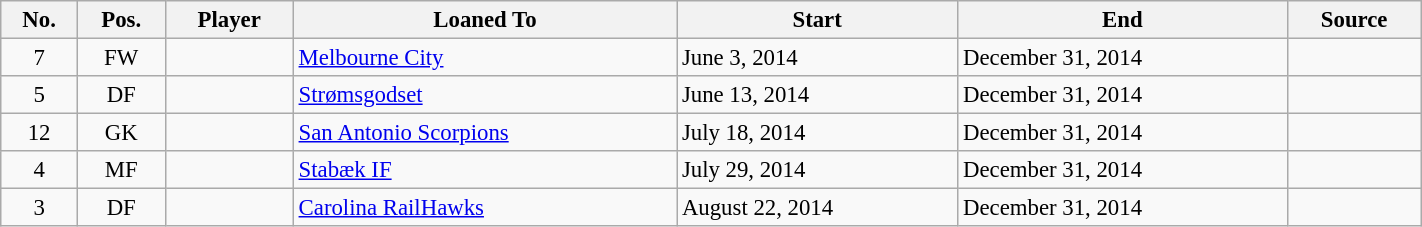<table class="wikitable sortable" style="width:75%; text-align:center; font-size:95%; text-align:left;">
<tr>
<th>No.</th>
<th>Pos.</th>
<th>Player</th>
<th>Loaned To</th>
<th>Start</th>
<th>End</th>
<th>Source</th>
</tr>
<tr>
<td align=center>7</td>
<td align=center>FW</td>
<td></td>
<td> <a href='#'>Melbourne City</a></td>
<td>June 3, 2014</td>
<td>December 31, 2014</td>
<td align=center></td>
</tr>
<tr>
<td align=center>5</td>
<td align=center>DF</td>
<td></td>
<td> <a href='#'>Strømsgodset</a></td>
<td>June 13, 2014</td>
<td>December 31, 2014</td>
<td align=center></td>
</tr>
<tr>
<td align=center>12</td>
<td align=center>GK</td>
<td></td>
<td> <a href='#'>San Antonio Scorpions</a></td>
<td>July 18, 2014</td>
<td>December 31, 2014</td>
<td align=center> </td>
</tr>
<tr>
<td align=center>4</td>
<td align=center>MF</td>
<td></td>
<td> <a href='#'>Stabæk IF</a></td>
<td>July 29, 2014</td>
<td>December 31, 2014</td>
<td align=center> </td>
</tr>
<tr>
<td align=center>3</td>
<td align=center>DF</td>
<td></td>
<td> <a href='#'>Carolina RailHawks</a></td>
<td>August 22, 2014</td>
<td>December 31, 2014</td>
<td align=center></td>
</tr>
</table>
